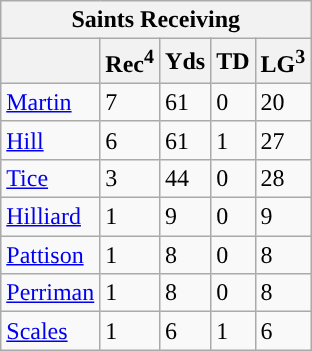<table class="wikitable">
<tr>
<th colspan="5">Saints Receiving</th>
</tr>
<tr>
<th></th>
<th>Rec<sup>4</sup></th>
<th>Yds</th>
<th>TD</th>
<th>LG<sup>3</sup></th>
</tr>
<tr>
<td><a href='#'>Martin</a></td>
<td>7</td>
<td>61</td>
<td>0</td>
<td>20</td>
</tr>
<tr>
<td><a href='#'>Hill</a></td>
<td>6</td>
<td>61</td>
<td>1</td>
<td>27</td>
</tr>
<tr>
<td><a href='#'>Tice</a></td>
<td>3</td>
<td>44</td>
<td>0</td>
<td>28</td>
</tr>
<tr>
<td><a href='#'>Hilliard</a></td>
<td>1</td>
<td>9</td>
<td>0</td>
<td>9</td>
</tr>
<tr>
<td><a href='#'>Pattison</a></td>
<td>1</td>
<td>8</td>
<td>0</td>
<td>8</td>
</tr>
<tr>
<td><a href='#'>Perriman</a></td>
<td>1</td>
<td>8</td>
<td>0</td>
<td>8</td>
</tr>
<tr>
<td><a href='#'>Scales</a></td>
<td>1</td>
<td>6</td>
<td>1</td>
<td>6</td>
</tr>
</table>
